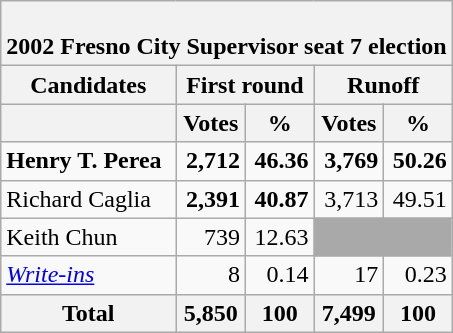<table class=wikitable>
<tr>
<th colspan=5><br>2002 Fresno City Supervisor seat 7 election</th>
</tr>
<tr>
<th colspan=1>Candidates</th>
<th colspan=2>First round</th>
<th colspan=2>Runoff</th>
</tr>
<tr>
<th></th>
<th>Votes</th>
<th>%</th>
<th>Votes</th>
<th>%</th>
</tr>
<tr>
<td><strong>Henry T. Perea</strong></td>
<td align="right"><strong>2,712</strong></td>
<td align="right"><strong>46.36</strong></td>
<td align="right"><strong>3,769</strong></td>
<td align="right"><strong>50.26</strong></td>
</tr>
<tr>
<td>Richard Caglia</td>
<td align="right"><strong>2,391</strong></td>
<td align="right"><strong>40.87</strong></td>
<td align="right">3,713</td>
<td align="right">49.51</td>
</tr>
<tr>
<td>Keith Chun</td>
<td align="right">739</td>
<td align="right">12.63</td>
<td colspan=2 bgcolor=darkgray></td>
</tr>
<tr>
<td><em><a href='#'>Write-ins</a></em></td>
<td align="right">8</td>
<td align="right">0.14</td>
<td align="right">17</td>
<td align="right">0.23</td>
</tr>
<tr>
<th>Total</th>
<th>5,850</th>
<th>100</th>
<th>7,499</th>
<th>100</th>
</tr>
</table>
